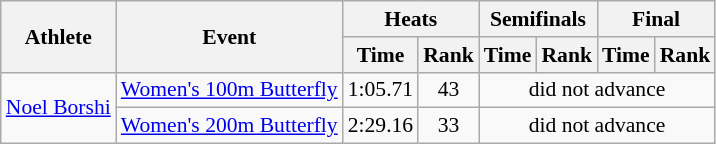<table class=wikitable style="font-size:90%">
<tr>
<th rowspan="2">Athlete</th>
<th rowspan="2">Event</th>
<th colspan="2">Heats</th>
<th colspan="2">Semifinals</th>
<th colspan="2">Final</th>
</tr>
<tr>
<th>Time</th>
<th>Rank</th>
<th>Time</th>
<th>Rank</th>
<th>Time</th>
<th>Rank</th>
</tr>
<tr>
<td rowspan="2"><a href='#'>Noel Borshi</a></td>
<td><a href='#'>Women's 100m Butterfly</a></td>
<td align=center>1:05.71</td>
<td align=center>43</td>
<td align=center colspan=4>did not advance</td>
</tr>
<tr>
<td><a href='#'>Women's 200m Butterfly</a></td>
<td align=center>2:29.16</td>
<td align=center>33</td>
<td align=center colspan=4>did not advance</td>
</tr>
</table>
